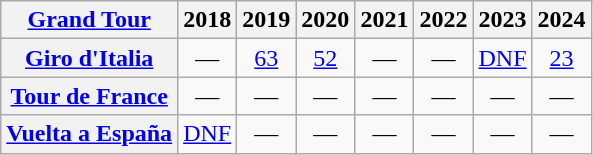<table class="wikitable plainrowheaders">
<tr>
<th scope="col"><a href='#'>Grand Tour</a></th>
<th scope="col">2018</th>
<th scope="col">2019</th>
<th scope="col">2020</th>
<th scope="col">2021</th>
<th scope="col">2022</th>
<th scope="col">2023</th>
<th scope="col">2024</th>
</tr>
<tr style="text-align:center;">
<th scope="row"> <a href='#'>Giro d'Italia</a></th>
<td>—</td>
<td><a href='#'>63</a></td>
<td><a href='#'>52</a></td>
<td>—</td>
<td>—</td>
<td><a href='#'>DNF</a></td>
<td><a href='#'>23</a></td>
</tr>
<tr style="text-align:center;">
<th scope="row"> <a href='#'>Tour de France</a></th>
<td>—</td>
<td>—</td>
<td>—</td>
<td>—</td>
<td>—</td>
<td>—</td>
<td>—</td>
</tr>
<tr style="text-align:center;">
<th scope="row"> <a href='#'>Vuelta a España</a></th>
<td><a href='#'>DNF</a></td>
<td>—</td>
<td>—</td>
<td>—</td>
<td>—</td>
<td>—</td>
<td>—</td>
</tr>
</table>
